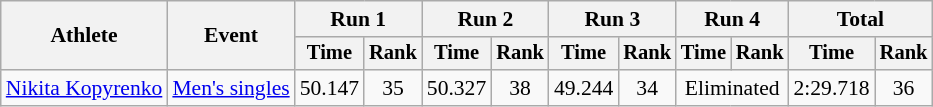<table class="wikitable" style="font-size:90%">
<tr>
<th rowspan="2">Athlete</th>
<th rowspan="2">Event</th>
<th colspan=2>Run 1</th>
<th colspan=2>Run 2</th>
<th colspan=2>Run 3</th>
<th colspan=2>Run 4</th>
<th colspan=2>Total</th>
</tr>
<tr style="font-size:95%">
<th>Time</th>
<th>Rank</th>
<th>Time</th>
<th>Rank</th>
<th>Time</th>
<th>Rank</th>
<th>Time</th>
<th>Rank</th>
<th>Time</th>
<th>Rank</th>
</tr>
<tr align=center>
<td align=left><a href='#'>Nikita Kopyrenko</a></td>
<td align=left><a href='#'>Men's singles</a></td>
<td>50.147</td>
<td>35</td>
<td>50.327</td>
<td>38</td>
<td>49.244</td>
<td>34</td>
<td colspan=2>Eliminated</td>
<td>2:29.718</td>
<td>36</td>
</tr>
</table>
